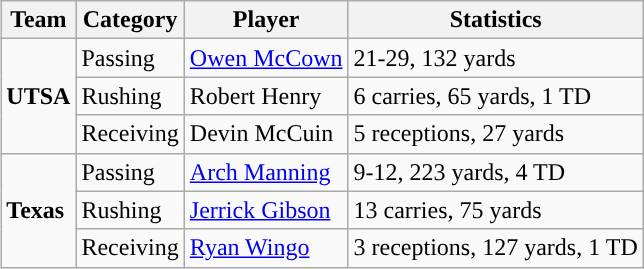<table class="wikitable" style="float: right;">
<tr>
<th>Team</th>
<th>Category</th>
<th>Player</th>
<th>Statistics</th>
</tr>
<tr>
<td rowspan=3><strong>UTSA</strong></td>
<td>Passing</td>
<td><a href='#'>Owen McCown</a></td>
<td>21-29, 132 yards</td>
</tr>
<tr>
<td>Rushing</td>
<td>Robert Henry</td>
<td>6 carries, 65 yards, 1 TD</td>
</tr>
<tr>
<td>Receiving</td>
<td>Devin McCuin</td>
<td>5 receptions, 27 yards</td>
</tr>
<tr>
<td rowspan=3><strong>Texas</strong></td>
<td>Passing</td>
<td><a href='#'>Arch Manning</a></td>
<td>9-12, 223 yards, 4 TD</td>
</tr>
<tr>
<td>Rushing</td>
<td><a href='#'>Jerrick Gibson</a></td>
<td>13 carries, 75 yards</td>
</tr>
<tr>
<td>Receiving</td>
<td><a href='#'>Ryan Wingo</a></td>
<td>3 receptions, 127 yards, 1 TD</td>
</tr>
</table>
